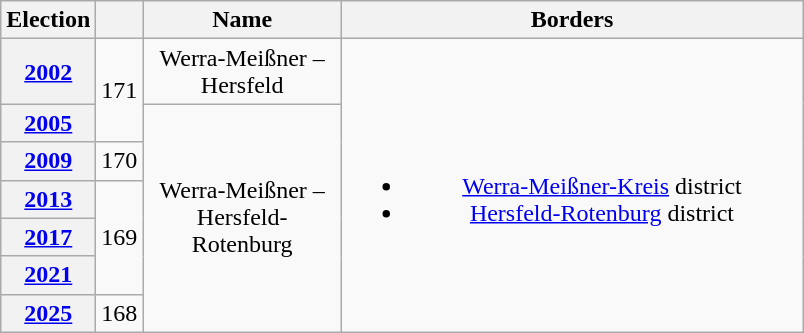<table class=wikitable style="text-align:center">
<tr>
<th>Election</th>
<th></th>
<th width=125px>Name</th>
<th width=300px>Borders</th>
</tr>
<tr>
<th><a href='#'>2002</a></th>
<td rowspan=2>171</td>
<td>Werra-Meißner – Hersfeld</td>
<td rowspan=7><br><ul><li><a href='#'>Werra-Meißner-Kreis</a> district</li><li><a href='#'>Hersfeld-Rotenburg</a> district</li></ul></td>
</tr>
<tr>
<th><a href='#'>2005</a></th>
<td rowspan=6>Werra-Meißner – Hersfeld-Rotenburg</td>
</tr>
<tr>
<th><a href='#'>2009</a></th>
<td>170</td>
</tr>
<tr>
<th><a href='#'>2013</a></th>
<td rowspan=3>169</td>
</tr>
<tr>
<th><a href='#'>2017</a></th>
</tr>
<tr>
<th><a href='#'>2021</a></th>
</tr>
<tr>
<th><a href='#'>2025</a></th>
<td>168</td>
</tr>
</table>
